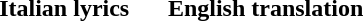<table>
<tr>
<th style="width: 50%">Italian lyrics</th>
<th style="width: 50%">English translation</th>
</tr>
<tr>
<td></td>
<td></td>
</tr>
</table>
